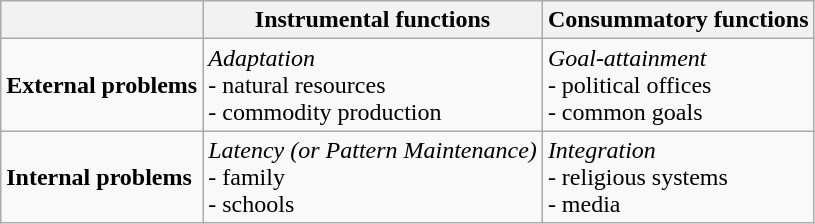<table class="wikitable" border="1">
<tr>
<th></th>
<th><strong>Instrumental functions</strong></th>
<th><strong>Consummatory functions</strong></th>
</tr>
<tr>
<td><strong>External problems</strong></td>
<td><em>Adaptation</em><br>- natural resources<br>
- commodity production</td>
<td><em>Goal-attainment</em><br>- political offices<br>
- common goals</td>
</tr>
<tr>
<td><strong>Internal problems</strong></td>
<td><em>Latency (or Pattern Maintenance)</em><br>- family<br>
- schools</td>
<td><em>Integration</em><br>- religious systems<br>
- media</td>
</tr>
</table>
